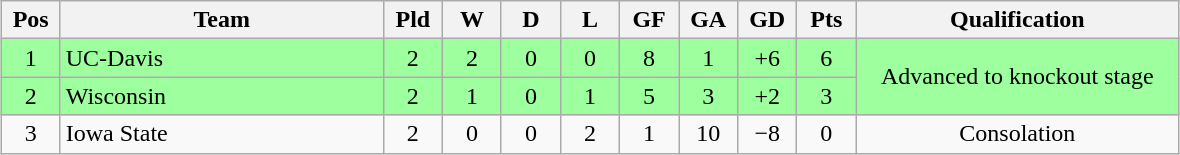<table class="wikitable" style="text-align:center; margin: 1em auto">
<tr>
<th style=width:2em>Pos</th>
<th style=width:13em>Team</th>
<th style=width:2em>Pld</th>
<th style=width:2em>W</th>
<th style=width:2em>D</th>
<th style=width:2em>L</th>
<th style=width:2em>GF</th>
<th style=width:2em>GA</th>
<th style=width:2em>GD</th>
<th style=width:2em>Pts</th>
<th style=width:13em>Qualification</th>
</tr>
<tr bgcolor="#9eff9e">
<td>1</td>
<td style="text-align:left">UC-Davis</td>
<td>2</td>
<td>2</td>
<td>0</td>
<td>0</td>
<td>8</td>
<td>1</td>
<td>+6<strong></strong></td>
<td>6</td>
<td rowspan="2">Advanced to knockout stage</td>
</tr>
<tr bgcolor="#9eff9e">
<td>2</td>
<td style="text-align:left">Wisconsin</td>
<td>2</td>
<td>1</td>
<td>0</td>
<td>1</td>
<td>5</td>
<td>3</td>
<td>+2</td>
<td>3</td>
</tr>
<tr>
<td>3</td>
<td style="text-align:left">Iowa State</td>
<td>2</td>
<td>0</td>
<td>0</td>
<td>2</td>
<td>1</td>
<td>10</td>
<td>−8<strong></strong></td>
<td>0</td>
<td>Consolation</td>
</tr>
</table>
